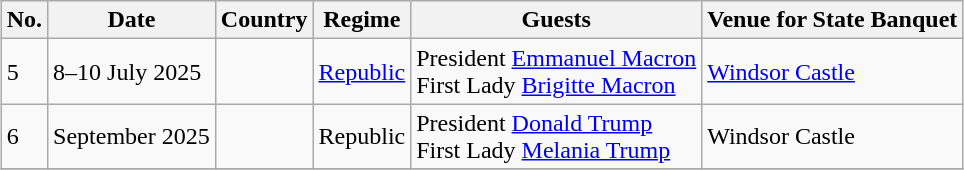<table class="wikitable sortable" border="1" style="margin: 1em auto 1em auto">
<tr>
<th>No.</th>
<th class="unsortable">Date</th>
<th>Country</th>
<th>Regime</th>
<th class="unsortable">Guests</th>
<th>Venue for State Banquet</th>
</tr>
<tr>
<td>5</td>
<td>8–10 July 2025</td>
<td></td>
<td><a href='#'>Republic</a></td>
<td>President <a href='#'>Emmanuel Macron</a><br>First Lady <a href='#'>Brigitte Macron</a></td>
<td><a href='#'>Windsor Castle</a></td>
</tr>
<tr>
<td>6</td>
<td>September 2025</td>
<td></td>
<td>Republic</td>
<td>President <a href='#'>Donald Trump</a><br>First Lady <a href='#'>Melania Trump</a></td>
<td>Windsor Castle</td>
</tr>
<tr>
</tr>
</table>
